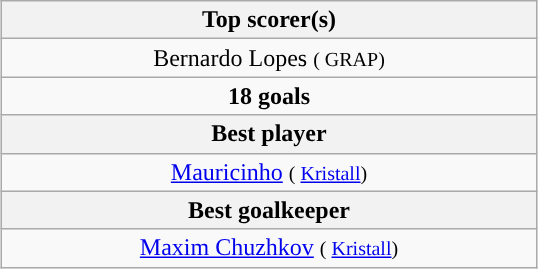<table class="wikitable" style="margin: 1em auto 1em auto;">
<tr>
<th width=350 colspan=3>Top scorer(s)</th>
</tr>
<tr align=center style="background:">
<td style="text-align:center;"> Bernardo Lopes <small>( GRAP)</small></td>
</tr>
<tr>
<td style="text-align:center;"><strong>18 goals</strong></td>
</tr>
<tr>
<th colspan=3>Best player</th>
</tr>
<tr>
<td style="text-align:center;"> <a href='#'>Mauricinho</a> <small>( <a href='#'>Kristall</a>)</small></td>
</tr>
<tr>
<th colspan=3>Best goalkeeper</th>
</tr>
<tr>
<td style="text-align:center;"> <a href='#'>Maxim Chuzhkov</a> <small>( <a href='#'>Kristall</a>)</small></td>
</tr>
</table>
